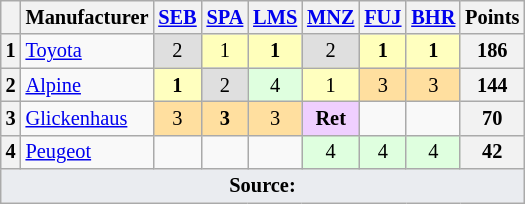<table class="wikitable" style="font-size:85%; text-align:center;">
<tr>
<th></th>
<th>Manufacturer</th>
<th><a href='#'>SEB</a><br></th>
<th><a href='#'>SPA</a><br></th>
<th><a href='#'>LMS</a><br></th>
<th><a href='#'>MNZ</a><br></th>
<th><a href='#'>FUJ</a><br></th>
<th><a href='#'>BHR</a><br></th>
<th>Points</th>
</tr>
<tr>
<th>1</th>
<td align=left> <a href='#'>Toyota</a></td>
<td style="background:#dfdfdf;">2</td>
<td style="background:#ffffbb;">1</td>
<td style="background:#ffffbb;"><strong>1</strong></td>
<td style="background:#dfdfdf;">2</td>
<td style="background:#ffffbb;"><strong>1</strong></td>
<td style="background:#ffffbf;"><strong>1</strong></td>
<th>186</th>
</tr>
<tr>
<th>2</th>
<td align=left> <a href='#'>Alpine</a></td>
<td style="background:#ffffbf;"><strong>1</strong></td>
<td style="background:#dfdfdf;">2</td>
<td style="background:#dfffdf;">4</td>
<td style="background:#ffffbf;">1</td>
<td style="background:#ffdf9f;">3</td>
<td style="background:#ffdf9f;">3</td>
<th>144</th>
</tr>
<tr>
<th>3</th>
<td align=left> <a href='#'>Glickenhaus</a></td>
<td style="background:#ffdf9f;">3</td>
<td style="background:#ffdf9f;"><strong>3</strong></td>
<td style="background:#ffdf9f;">3</td>
<td style="background:#efcfff;"><strong>Ret</strong></td>
<td></td>
<td></td>
<th>70</th>
</tr>
<tr>
<th>4</th>
<td align=left> <a href='#'>Peugeot</a></td>
<td></td>
<td></td>
<td></td>
<td style="background:#dfffdf;">4</td>
<td style="background:#dfffdf;">4</td>
<td style="background:#dfffdf;">4</td>
<th>42</th>
</tr>
<tr class="sortbottom">
<td colspan="9" style="background-color:#EAECF0;text-align:center"><strong>Source:</strong></td>
</tr>
</table>
